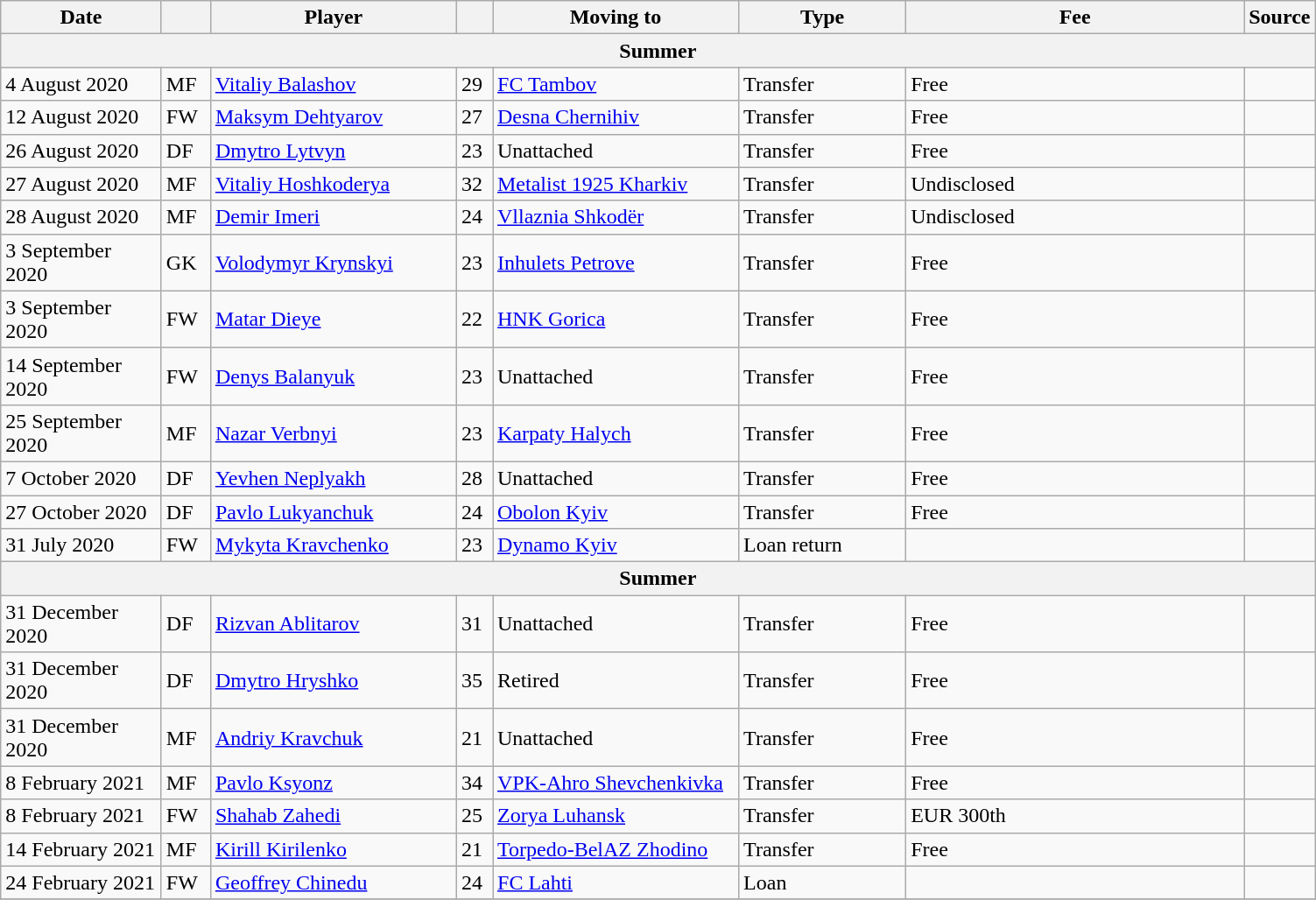<table class="wikitable sortable">
<tr>
<th style="width:115px;">Date</th>
<th style="width:30px;"></th>
<th style="width:180px;">Player</th>
<th style="width:20px;"></th>
<th style="width:180px;">Moving to</th>
<th style="width:120px;" class="unsortable">Type</th>
<th style="width:250px;" class="unsortable">Fee</th>
<th style="width:20px;">Source</th>
</tr>
<tr>
<th colspan=8>Summer</th>
</tr>
<tr>
<td>4 August 2020</td>
<td>MF</td>
<td> <a href='#'>Vitaliy Balashov</a></td>
<td>29</td>
<td> <a href='#'>FC Tambov</a></td>
<td>Transfer</td>
<td>Free</td>
<td></td>
</tr>
<tr>
<td>12 August 2020</td>
<td>FW</td>
<td> <a href='#'>Maksym Dehtyarov</a></td>
<td>27</td>
<td> <a href='#'>Desna Chernihiv</a></td>
<td>Transfer</td>
<td>Free</td>
<td></td>
</tr>
<tr>
<td>26 August 2020</td>
<td>DF</td>
<td> <a href='#'>Dmytro Lytvyn</a></td>
<td>23</td>
<td>Unattached</td>
<td>Transfer</td>
<td>Free</td>
<td></td>
</tr>
<tr>
<td>27 August 2020</td>
<td>MF</td>
<td> <a href='#'>Vitaliy Hoshkoderya</a></td>
<td>32</td>
<td> <a href='#'>Metalist 1925 Kharkiv</a></td>
<td>Transfer</td>
<td>Undisclosed</td>
<td></td>
</tr>
<tr>
<td>28 August 2020</td>
<td>MF</td>
<td> <a href='#'>Demir Imeri</a></td>
<td>24</td>
<td> <a href='#'>Vllaznia Shkodër</a></td>
<td>Transfer</td>
<td>Undisclosed</td>
<td></td>
</tr>
<tr>
<td>3 September 2020</td>
<td>GK</td>
<td> <a href='#'>Volodymyr Krynskyi</a></td>
<td>23</td>
<td> <a href='#'>Inhulets Petrove</a></td>
<td>Transfer</td>
<td>Free</td>
<td></td>
</tr>
<tr>
<td>3 September 2020</td>
<td>FW</td>
<td> <a href='#'>Matar Dieye</a></td>
<td>22</td>
<td> <a href='#'>HNK Gorica</a></td>
<td>Transfer</td>
<td>Free</td>
<td></td>
</tr>
<tr>
<td>14 September 2020</td>
<td>FW</td>
<td> <a href='#'>Denys Balanyuk</a></td>
<td>23</td>
<td>Unattached</td>
<td>Transfer</td>
<td>Free</td>
<td></td>
</tr>
<tr>
<td>25 September 2020</td>
<td>MF</td>
<td> <a href='#'>Nazar Verbnyi</a></td>
<td>23</td>
<td> <a href='#'>Karpaty Halych</a></td>
<td>Transfer</td>
<td>Free</td>
<td></td>
</tr>
<tr>
<td>7 October 2020</td>
<td>DF</td>
<td> <a href='#'>Yevhen Neplyakh</a></td>
<td>28</td>
<td>Unattached</td>
<td>Transfer</td>
<td>Free</td>
<td></td>
</tr>
<tr>
<td>27 October 2020</td>
<td>DF</td>
<td> <a href='#'>Pavlo Lukyanchuk</a></td>
<td>24</td>
<td> <a href='#'>Obolon Kyiv</a></td>
<td>Transfer</td>
<td>Free</td>
<td></td>
</tr>
<tr>
<td>31 July 2020</td>
<td>FW</td>
<td> <a href='#'>Mykyta Kravchenko</a></td>
<td>23</td>
<td> <a href='#'>Dynamo Kyiv</a></td>
<td>Loan return</td>
<td></td>
<td></td>
</tr>
<tr>
<th colspan=8>Summer</th>
</tr>
<tr>
<td>31 December 2020</td>
<td>DF</td>
<td> <a href='#'>Rizvan Ablitarov</a></td>
<td>31</td>
<td>Unattached</td>
<td>Transfer</td>
<td>Free</td>
<td></td>
</tr>
<tr>
<td>31 December 2020</td>
<td>DF</td>
<td> <a href='#'>Dmytro Hryshko</a></td>
<td>35</td>
<td>Retired</td>
<td>Transfer</td>
<td>Free</td>
<td></td>
</tr>
<tr>
<td>31 December 2020</td>
<td>MF</td>
<td> <a href='#'>Andriy Kravchuk</a></td>
<td>21</td>
<td>Unattached</td>
<td>Transfer</td>
<td>Free</td>
<td></td>
</tr>
<tr>
<td>8 February 2021</td>
<td>MF</td>
<td> <a href='#'>Pavlo Ksyonz</a></td>
<td>34</td>
<td> <a href='#'>VPK-Ahro Shevchenkivka</a></td>
<td>Transfer</td>
<td>Free</td>
<td></td>
</tr>
<tr>
<td>8 February 2021</td>
<td>FW</td>
<td> <a href='#'>Shahab Zahedi</a></td>
<td>25</td>
<td> <a href='#'>Zorya Luhansk</a></td>
<td>Transfer</td>
<td>EUR 300th</td>
<td></td>
</tr>
<tr>
<td>14 February 2021</td>
<td>MF</td>
<td> <a href='#'>Kirill Kirilenko</a></td>
<td>21</td>
<td> <a href='#'>Torpedo-BelAZ Zhodino</a></td>
<td>Transfer</td>
<td>Free</td>
<td></td>
</tr>
<tr>
<td>24 February 2021</td>
<td>FW</td>
<td> <a href='#'>Geoffrey Chinedu</a></td>
<td>24</td>
<td> <a href='#'>FC Lahti</a></td>
<td>Loan</td>
<td></td>
<td></td>
</tr>
<tr>
</tr>
</table>
